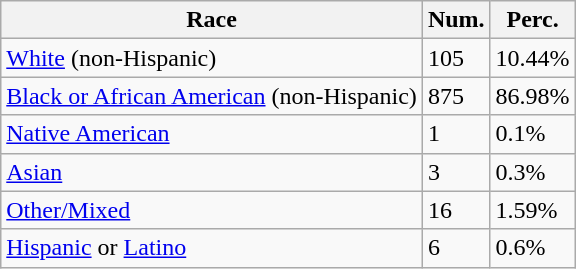<table class="wikitable">
<tr>
<th>Race</th>
<th>Num.</th>
<th>Perc.</th>
</tr>
<tr>
<td><a href='#'>White</a> (non-Hispanic)</td>
<td>105</td>
<td>10.44%</td>
</tr>
<tr>
<td><a href='#'>Black or African American</a> (non-Hispanic)</td>
<td>875</td>
<td>86.98%</td>
</tr>
<tr>
<td><a href='#'>Native American</a></td>
<td>1</td>
<td>0.1%</td>
</tr>
<tr>
<td><a href='#'>Asian</a></td>
<td>3</td>
<td>0.3%</td>
</tr>
<tr>
<td><a href='#'>Other/Mixed</a></td>
<td>16</td>
<td>1.59%</td>
</tr>
<tr>
<td><a href='#'>Hispanic</a> or <a href='#'>Latino</a></td>
<td>6</td>
<td>0.6%</td>
</tr>
</table>
